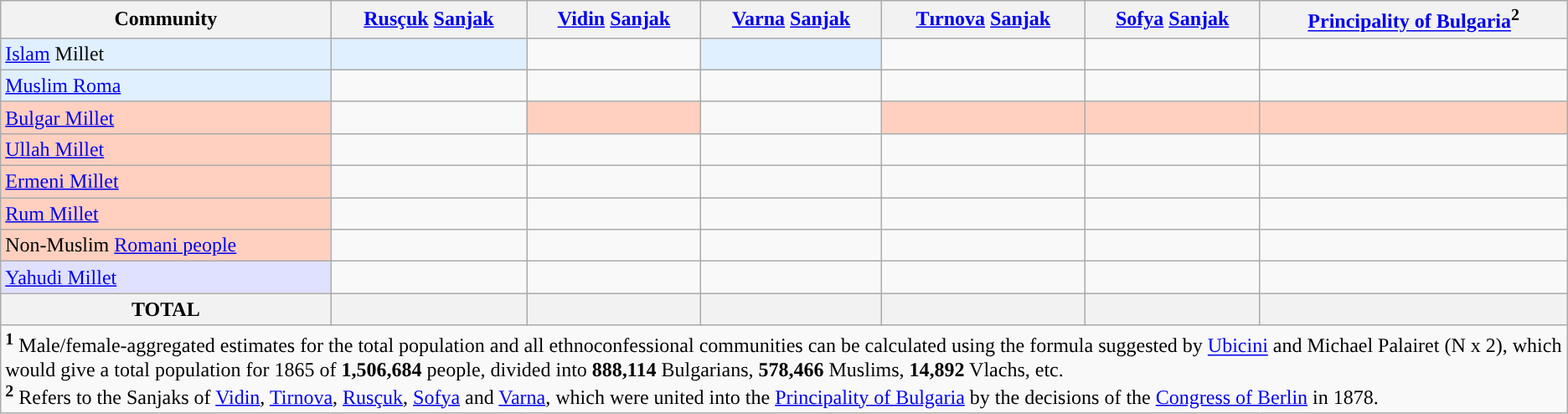<table class="wikitable sortable">
<tr>
<th>Community</th>
<th><a href='#'>Rusçuk</a> <a href='#'>Sanjak</a></th>
<th><a href='#'>Vidin</a> <a href='#'>Sanjak</a></th>
<th><a href='#'>Varna</a> <a href='#'>Sanjak</a></th>
<th><a href='#'>Tırnova</a> <a href='#'>Sanjak</a></th>
<th><a href='#'>Sofya</a> <a href='#'>Sanjak</a></th>
<th><a href='#'>Principality of Bulgaria</a><sup><strong>2</strong></sup></th>
</tr>
<tr>
<td style="background:#E0F0FF;"><a href='#'>Islam</a> Millet</td>
<td style="background:#E0F0FF;"></td>
<td></td>
<td style="background:#E0F0FF; "></td>
<td></td>
<td></td>
<td style="text-align:right;"></td>
</tr>
<tr>
<td style="background:#E0F0FF;"><a href='#'>Muslim Roma</a></td>
<td></td>
<td></td>
<td></td>
<td></td>
<td></td>
<td style="text-align:right;"></td>
</tr>
<tr>
<td style="background:#FFD0C0;"><a href='#'>Bulgar Millet</a></td>
<td></td>
<td style="background:#FFD0C0;"></td>
<td></td>
<td style="background:#FFD0C0;"></td>
<td style="background:#FFD0C0;"></td>
<td style="background:#FFD0C0; text-align:right;"></td>
</tr>
<tr>
<td style="background:#FFD0C0;"><a href='#'>Ullah Millet</a></td>
<td></td>
<td></td>
<td></td>
<td></td>
<td></td>
<td style="text-align:right;"></td>
</tr>
<tr>
<td style="background:#FFD0C0;"><a href='#'>Ermeni Millet</a></td>
<td></td>
<td></td>
<td></td>
<td></td>
<td></td>
<td style="text-align:right;"></td>
</tr>
<tr>
<td style="background:#FFD0C0;"><a href='#'>Rum Millet</a></td>
<td></td>
<td></td>
<td></td>
<td></td>
<td></td>
<td style="text-align:right;"></td>
</tr>
<tr>
<td style="background:#FFD0C0;">Non-Muslim <a href='#'>Romani people</a></td>
<td></td>
<td></td>
<td></td>
<td></td>
<td></td>
<td style="text-align:right;"></td>
</tr>
<tr>
<td style="background:#E0E0FF;"><a href='#'>Yahudi Millet</a></td>
<td></td>
<td></td>
<td></td>
<td></td>
<td></td>
<td style="text-align:right;"></td>
</tr>
<tr>
<th><strong>TOTAL</strong></th>
<th></th>
<th></th>
<th></th>
<th></th>
<th></th>
<th></th>
</tr>
<tr>
<td colspan="11"><div><sup><strong>1</strong></sup> Male/female-aggregated estimates for the total population and all ethnoconfessional communities can be calculated using the formula suggested by <a href='#'>Ubicini</a> and Michael Palairet (N x 2), which would give a total population for 1865 of <strong>1,506,684</strong> people, divided into <strong>888,114</strong>  Bulgarians, <strong>578,466</strong> Muslims, <strong>14,892</strong> Vlachs, etc.<br><sup><strong>2</strong></sup> Refers to the Sanjaks of <a href='#'>Vidin</a>, <a href='#'>Tirnova</a>, <a href='#'>Rusçuk</a>, <a href='#'>Sofya</a> and <a href='#'>Varna</a>, which were united into the <a href='#'>Principality of Bulgaria</a> by the decisions of the <a href='#'>Congress of Berlin</a> in 1878.</div></td>
</tr>
</table>
